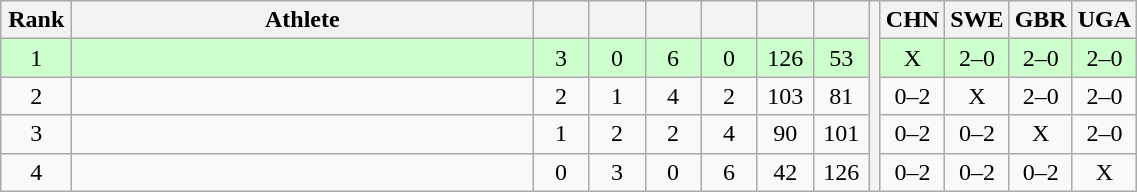<table class="wikitable" style="text-align:center">
<tr>
<th width=40>Rank</th>
<th width=300>Athlete</th>
<th width=30></th>
<th width=30></th>
<th width=30></th>
<th width=30></th>
<th width=30></th>
<th width=30></th>
<th rowspan=5></th>
<th width=30>CHN</th>
<th width=30>SWE</th>
<th width=30>GBR</th>
<th width=30>UGA</th>
</tr>
<tr style="background-color:#ccffcc;">
<td>1</td>
<td align=left></td>
<td>3</td>
<td>0</td>
<td>6</td>
<td>0</td>
<td>126</td>
<td>53</td>
<td>X</td>
<td>2–0</td>
<td>2–0</td>
<td>2–0</td>
</tr>
<tr>
<td>2</td>
<td align=left></td>
<td>2</td>
<td>1</td>
<td>4</td>
<td>2</td>
<td>103</td>
<td>81</td>
<td>0–2</td>
<td>X</td>
<td>2–0</td>
<td>2–0</td>
</tr>
<tr>
<td>3</td>
<td align=left></td>
<td>1</td>
<td>2</td>
<td>2</td>
<td>4</td>
<td>90</td>
<td>101</td>
<td>0–2</td>
<td>0–2</td>
<td>X</td>
<td>2–0</td>
</tr>
<tr>
<td>4</td>
<td align=left></td>
<td>0</td>
<td>3</td>
<td>0</td>
<td>6</td>
<td>42</td>
<td>126</td>
<td>0–2</td>
<td>0–2</td>
<td>0–2</td>
<td>X</td>
</tr>
</table>
